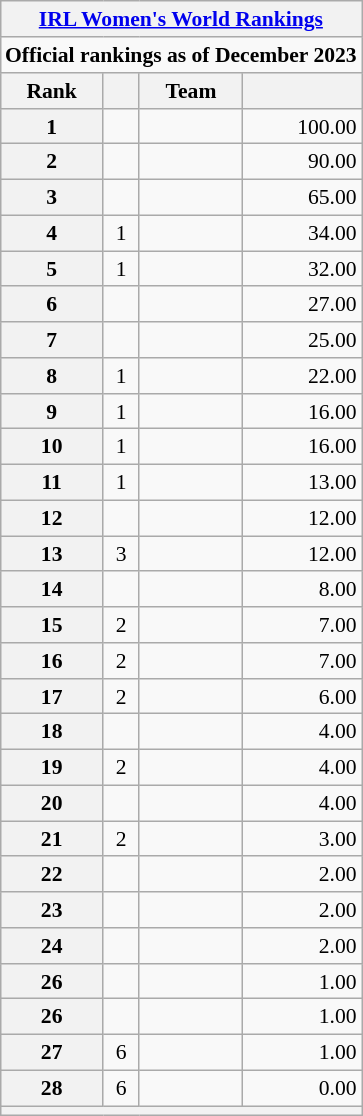<table class="wikitable" style="text-align:center; font-size: 90%; float: right; margin-left: 1em;">
<tr>
<th colspan="4"><a href='#'>IRL Women's World Rankings</a></th>
</tr>
<tr>
<td colspan=4 style="text-align:center;"><strong>Official rankings as of December 2023</strong></td>
</tr>
<tr>
<th>Rank</th>
<th></th>
<th>Team</th>
<th></th>
</tr>
<tr>
<th>1</th>
<td></td>
<td style="text-align:left;"></td>
<td style="text-align:right;">100.00</td>
</tr>
<tr>
<th>2</th>
<td></td>
<td style="text-align:left;"></td>
<td style="text-align:right;">90.00</td>
</tr>
<tr>
<th>3</th>
<td></td>
<td style="text-align:left;"></td>
<td style="text-align:right;">65.00</td>
</tr>
<tr>
<th>4</th>
<td> 1</td>
<td style="text-align:left;"></td>
<td style="text-align:right;">34.00</td>
</tr>
<tr>
<th>5</th>
<td> 1</td>
<td style="text-align:left;"></td>
<td style="text-align:right;">32.00</td>
</tr>
<tr>
<th>6</th>
<td></td>
<td style="text-align:left;"></td>
<td style="text-align:right;">27.00</td>
</tr>
<tr>
<th>7</th>
<td></td>
<td style="text-align:left;"></td>
<td style="text-align:right;">25.00</td>
</tr>
<tr>
<th>8</th>
<td> 1</td>
<td style="text-align:left;"></td>
<td style="text-align:right;">22.00</td>
</tr>
<tr>
<th>9</th>
<td> 1</td>
<td style="text-align:left;"></td>
<td style="text-align:right;">16.00</td>
</tr>
<tr>
<th>10</th>
<td> 1</td>
<td style="text-align:left;"></td>
<td style="text-align:right;">16.00</td>
</tr>
<tr>
<th>11</th>
<td> 1</td>
<td style="text-align:left;"></td>
<td style="text-align:right;">13.00</td>
</tr>
<tr>
<th>12</th>
<td></td>
<td style="text-align:left;"></td>
<td style="text-align:right;">12.00</td>
</tr>
<tr>
<th>13</th>
<td> 3</td>
<td style="text-align:left;"></td>
<td style="text-align:right;">12.00</td>
</tr>
<tr>
<th>14</th>
<td></td>
<td style="text-align:left;"></td>
<td style="text-align:right;">8.00</td>
</tr>
<tr>
<th>15</th>
<td> 2</td>
<td style="text-align:left;"></td>
<td style="text-align:right;">7.00</td>
</tr>
<tr>
<th>16</th>
<td> 2</td>
<td style="text-align:left;"></td>
<td style="text-align:right;">7.00</td>
</tr>
<tr>
<th>17</th>
<td> 2</td>
<td style="text-align:left;"></td>
<td style="text-align:right;">6.00</td>
</tr>
<tr>
<th>18</th>
<td></td>
<td style="text-align:left;"></td>
<td style="text-align:right;">4.00</td>
</tr>
<tr>
<th>19</th>
<td> 2</td>
<td style="text-align:left;"></td>
<td style="text-align:right;">4.00</td>
</tr>
<tr>
<th>20</th>
<td></td>
<td style="text-align:left;"></td>
<td style="text-align:right;">4.00</td>
</tr>
<tr>
<th>21</th>
<td> 2</td>
<td style="text-align:left;"></td>
<td style="text-align:right;">3.00</td>
</tr>
<tr>
<th>22</th>
<td></td>
<td style="text-align:left;"></td>
<td style="text-align:right;">2.00</td>
</tr>
<tr>
<th>23</th>
<td></td>
<td style="text-align:left;"></td>
<td style="text-align:right;">2.00</td>
</tr>
<tr>
<th>24</th>
<td></td>
<td style="text-align:left;"></td>
<td style="text-align:right;">2.00</td>
</tr>
<tr>
<th>26</th>
<td></td>
<td style="text-align:left;"></td>
<td style="text-align:right;">1.00</td>
</tr>
<tr>
<th>26</th>
<td></td>
<td style="text-align:left;"></td>
<td style="text-align:right;">1.00</td>
</tr>
<tr>
<th>27</th>
<td> 6</td>
<td style="text-align:left;"></td>
<td style="text-align:right;">1.00</td>
</tr>
<tr>
<th>28</th>
<td> 6</td>
<td style="text-align:left;"></td>
<td style="text-align:right;">0.00</td>
</tr>
<tr>
<th colspan=4></th>
</tr>
</table>
